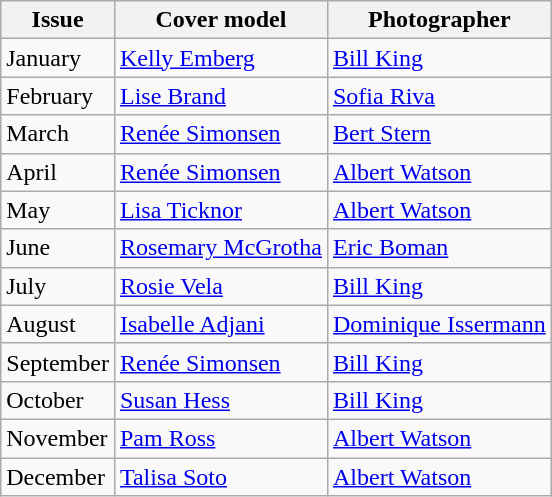<table class="sortable wikitable">
<tr>
<th>Issue</th>
<th>Cover model</th>
<th>Photographer</th>
</tr>
<tr>
<td>January</td>
<td><a href='#'>Kelly Emberg</a></td>
<td><a href='#'>Bill King</a></td>
</tr>
<tr>
<td>February</td>
<td><a href='#'>Lise Brand</a></td>
<td><a href='#'>Sofia Riva</a></td>
</tr>
<tr>
<td>March</td>
<td><a href='#'>Renée Simonsen</a></td>
<td><a href='#'>Bert Stern</a></td>
</tr>
<tr>
<td>April</td>
<td><a href='#'>Renée Simonsen</a></td>
<td><a href='#'>Albert Watson</a></td>
</tr>
<tr>
<td>May</td>
<td><a href='#'>Lisa Ticknor</a></td>
<td><a href='#'>Albert Watson</a></td>
</tr>
<tr>
<td>June</td>
<td><a href='#'>Rosemary McGrotha</a></td>
<td><a href='#'>Eric Boman</a></td>
</tr>
<tr>
<td>July</td>
<td><a href='#'>Rosie Vela</a></td>
<td><a href='#'>Bill King</a></td>
</tr>
<tr>
<td>August</td>
<td><a href='#'>Isabelle Adjani</a></td>
<td><a href='#'>Dominique Issermann</a></td>
</tr>
<tr>
<td>September</td>
<td><a href='#'>Renée Simonsen</a></td>
<td><a href='#'>Bill King</a></td>
</tr>
<tr>
<td>October</td>
<td><a href='#'>Susan Hess</a></td>
<td><a href='#'>Bill King</a></td>
</tr>
<tr>
<td>November</td>
<td><a href='#'>Pam Ross</a></td>
<td><a href='#'>Albert Watson</a></td>
</tr>
<tr>
<td>December</td>
<td><a href='#'>Talisa Soto</a></td>
<td><a href='#'>Albert Watson</a></td>
</tr>
</table>
